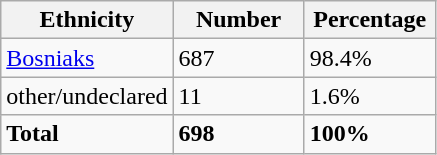<table class="wikitable">
<tr>
<th width="100px">Ethnicity</th>
<th width="80px">Number</th>
<th width="80px">Percentage</th>
</tr>
<tr>
<td><a href='#'>Bosniaks</a></td>
<td>687</td>
<td>98.4%</td>
</tr>
<tr>
<td>other/undeclared</td>
<td>11</td>
<td>1.6%</td>
</tr>
<tr>
<td><strong>Total</strong></td>
<td><strong>698</strong></td>
<td><strong>100%</strong></td>
</tr>
</table>
